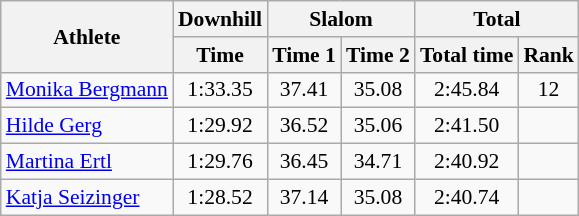<table class="wikitable" style="font-size:90%">
<tr>
<th rowspan="2">Athlete</th>
<th>Downhill</th>
<th colspan="2">Slalom</th>
<th colspan="2">Total</th>
</tr>
<tr>
<th>Time</th>
<th>Time 1</th>
<th>Time 2</th>
<th>Total time</th>
<th>Rank</th>
</tr>
<tr>
<td><a href='#'>Monika Bergmann</a></td>
<td align="center">1:33.35</td>
<td align="center">37.41</td>
<td align="center">35.08</td>
<td align="center">2:45.84</td>
<td align="center">12</td>
</tr>
<tr>
<td><a href='#'>Hilde Gerg</a></td>
<td align="center">1:29.92</td>
<td align="center">36.52</td>
<td align="center">35.06</td>
<td align="center">2:41.50</td>
<td align="center"></td>
</tr>
<tr>
<td><a href='#'>Martina Ertl</a></td>
<td align="center">1:29.76</td>
<td align="center">36.45</td>
<td align="center">34.71</td>
<td align="center">2:40.92</td>
<td align="center"></td>
</tr>
<tr>
<td><a href='#'>Katja Seizinger</a></td>
<td align="center">1:28.52</td>
<td align="center">37.14</td>
<td align="center">35.08</td>
<td align="center">2:40.74</td>
<td align="center"></td>
</tr>
</table>
